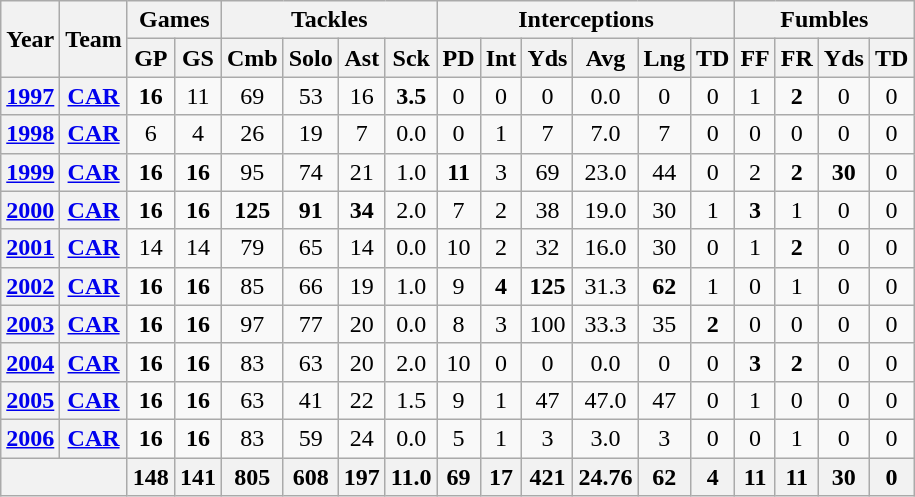<table class= "wikitable" style="text-align: center;">
<tr>
<th rowspan="2">Year</th>
<th rowspan="2">Team</th>
<th colspan="2">Games</th>
<th colspan="4">Tackles</th>
<th colspan="6">Interceptions</th>
<th colspan="4">Fumbles</th>
</tr>
<tr>
<th>GP</th>
<th>GS</th>
<th>Cmb</th>
<th>Solo</th>
<th>Ast</th>
<th>Sck</th>
<th>PD</th>
<th>Int</th>
<th>Yds</th>
<th>Avg</th>
<th>Lng</th>
<th>TD</th>
<th>FF</th>
<th>FR</th>
<th>Yds</th>
<th>TD</th>
</tr>
<tr>
<th><a href='#'>1997</a></th>
<th><a href='#'>CAR</a></th>
<td><strong>16</strong></td>
<td>11</td>
<td>69</td>
<td>53</td>
<td>16</td>
<td><strong>3.5</strong></td>
<td>0</td>
<td>0</td>
<td>0</td>
<td>0.0</td>
<td>0</td>
<td>0</td>
<td>1</td>
<td><strong>2</strong></td>
<td>0</td>
<td>0</td>
</tr>
<tr>
<th><a href='#'>1998</a></th>
<th><a href='#'>CAR</a></th>
<td>6</td>
<td>4</td>
<td>26</td>
<td>19</td>
<td>7</td>
<td>0.0</td>
<td>0</td>
<td>1</td>
<td>7</td>
<td>7.0</td>
<td>7</td>
<td>0</td>
<td>0</td>
<td>0</td>
<td>0</td>
<td>0</td>
</tr>
<tr>
<th><a href='#'>1999</a></th>
<th><a href='#'>CAR</a></th>
<td><strong>16</strong></td>
<td><strong>16</strong></td>
<td>95</td>
<td>74</td>
<td>21</td>
<td>1.0</td>
<td><strong>11</strong></td>
<td>3</td>
<td>69</td>
<td>23.0</td>
<td>44</td>
<td>0</td>
<td>2</td>
<td><strong>2</strong></td>
<td><strong>30</strong></td>
<td>0</td>
</tr>
<tr>
<th><a href='#'>2000</a></th>
<th><a href='#'>CAR</a></th>
<td><strong>16</strong></td>
<td><strong>16</strong></td>
<td><strong>125</strong></td>
<td><strong>91</strong></td>
<td><strong>34</strong></td>
<td>2.0</td>
<td>7</td>
<td>2</td>
<td>38</td>
<td>19.0</td>
<td>30</td>
<td>1</td>
<td><strong>3</strong></td>
<td>1</td>
<td>0</td>
<td>0</td>
</tr>
<tr>
<th><a href='#'>2001</a></th>
<th><a href='#'>CAR</a></th>
<td>14</td>
<td>14</td>
<td>79</td>
<td>65</td>
<td>14</td>
<td>0.0</td>
<td>10</td>
<td>2</td>
<td>32</td>
<td>16.0</td>
<td>30</td>
<td>0</td>
<td>1</td>
<td><strong>2</strong></td>
<td>0</td>
<td>0</td>
</tr>
<tr>
<th><a href='#'>2002</a></th>
<th><a href='#'>CAR</a></th>
<td><strong>16</strong></td>
<td><strong>16</strong></td>
<td>85</td>
<td>66</td>
<td>19</td>
<td>1.0</td>
<td>9</td>
<td><strong>4</strong></td>
<td><strong>125</strong></td>
<td>31.3</td>
<td><strong>62</strong></td>
<td>1</td>
<td>0</td>
<td>1</td>
<td>0</td>
<td>0</td>
</tr>
<tr>
<th><a href='#'>2003</a></th>
<th><a href='#'>CAR</a></th>
<td><strong>16</strong></td>
<td><strong>16</strong></td>
<td>97</td>
<td>77</td>
<td>20</td>
<td>0.0</td>
<td>8</td>
<td>3</td>
<td>100</td>
<td>33.3</td>
<td>35</td>
<td><strong>2</strong></td>
<td>0</td>
<td>0</td>
<td>0</td>
<td>0</td>
</tr>
<tr>
<th><a href='#'>2004</a></th>
<th><a href='#'>CAR</a></th>
<td><strong>16</strong></td>
<td><strong>16</strong></td>
<td>83</td>
<td>63</td>
<td>20</td>
<td>2.0</td>
<td>10</td>
<td>0</td>
<td>0</td>
<td>0.0</td>
<td>0</td>
<td>0</td>
<td><strong>3</strong></td>
<td><strong>2</strong></td>
<td>0</td>
<td>0</td>
</tr>
<tr>
<th><a href='#'>2005</a></th>
<th><a href='#'>CAR</a></th>
<td><strong>16</strong></td>
<td><strong>16</strong></td>
<td>63</td>
<td>41</td>
<td>22</td>
<td>1.5</td>
<td>9</td>
<td>1</td>
<td>47</td>
<td>47.0</td>
<td>47</td>
<td>0</td>
<td>1</td>
<td>0</td>
<td>0</td>
<td>0</td>
</tr>
<tr>
<th><a href='#'>2006</a></th>
<th><a href='#'>CAR</a></th>
<td><strong>16</strong></td>
<td><strong>16</strong></td>
<td>83</td>
<td>59</td>
<td>24</td>
<td>0.0</td>
<td>5</td>
<td>1</td>
<td>3</td>
<td>3.0</td>
<td>3</td>
<td>0</td>
<td>0</td>
<td>1</td>
<td>0</td>
<td>0</td>
</tr>
<tr>
<th colspan="2"></th>
<th>148</th>
<th>141</th>
<th>805</th>
<th>608</th>
<th>197</th>
<th>11.0</th>
<th>69</th>
<th>17</th>
<th>421</th>
<th>24.76</th>
<th>62</th>
<th>4</th>
<th>11</th>
<th>11</th>
<th>30</th>
<th>0</th>
</tr>
</table>
